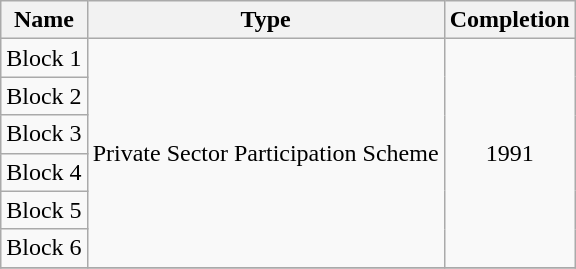<table class="wikitable" style="text-align: center">
<tr>
<th>Name</th>
<th>Type</th>
<th>Completion</th>
</tr>
<tr>
<td>Block 1</td>
<td rowspan="6">Private Sector Participation Scheme</td>
<td rowspan="6">1991</td>
</tr>
<tr>
<td>Block 2</td>
</tr>
<tr>
<td>Block 3</td>
</tr>
<tr>
<td>Block 4</td>
</tr>
<tr>
<td>Block 5</td>
</tr>
<tr>
<td>Block 6</td>
</tr>
<tr>
</tr>
</table>
